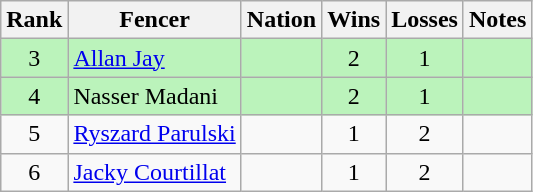<table class="wikitable sortable" style="text-align:center">
<tr>
<th>Rank</th>
<th>Fencer</th>
<th>Nation</th>
<th>Wins</th>
<th>Losses</th>
<th>Notes</th>
</tr>
<tr bgcolor=bbf3bb>
<td>3</td>
<td align=left><a href='#'>Allan Jay</a></td>
<td align=left></td>
<td>2</td>
<td>1</td>
<td></td>
</tr>
<tr bgcolor=bbf3bb>
<td>4</td>
<td align=left>Nasser Madani</td>
<td align=left></td>
<td>2</td>
<td>1</td>
<td></td>
</tr>
<tr>
<td>5</td>
<td align=left><a href='#'>Ryszard Parulski</a></td>
<td align=left></td>
<td>1</td>
<td>2</td>
<td></td>
</tr>
<tr>
<td>6</td>
<td align=left><a href='#'>Jacky Courtillat</a></td>
<td align=left></td>
<td>1</td>
<td>2</td>
<td></td>
</tr>
</table>
